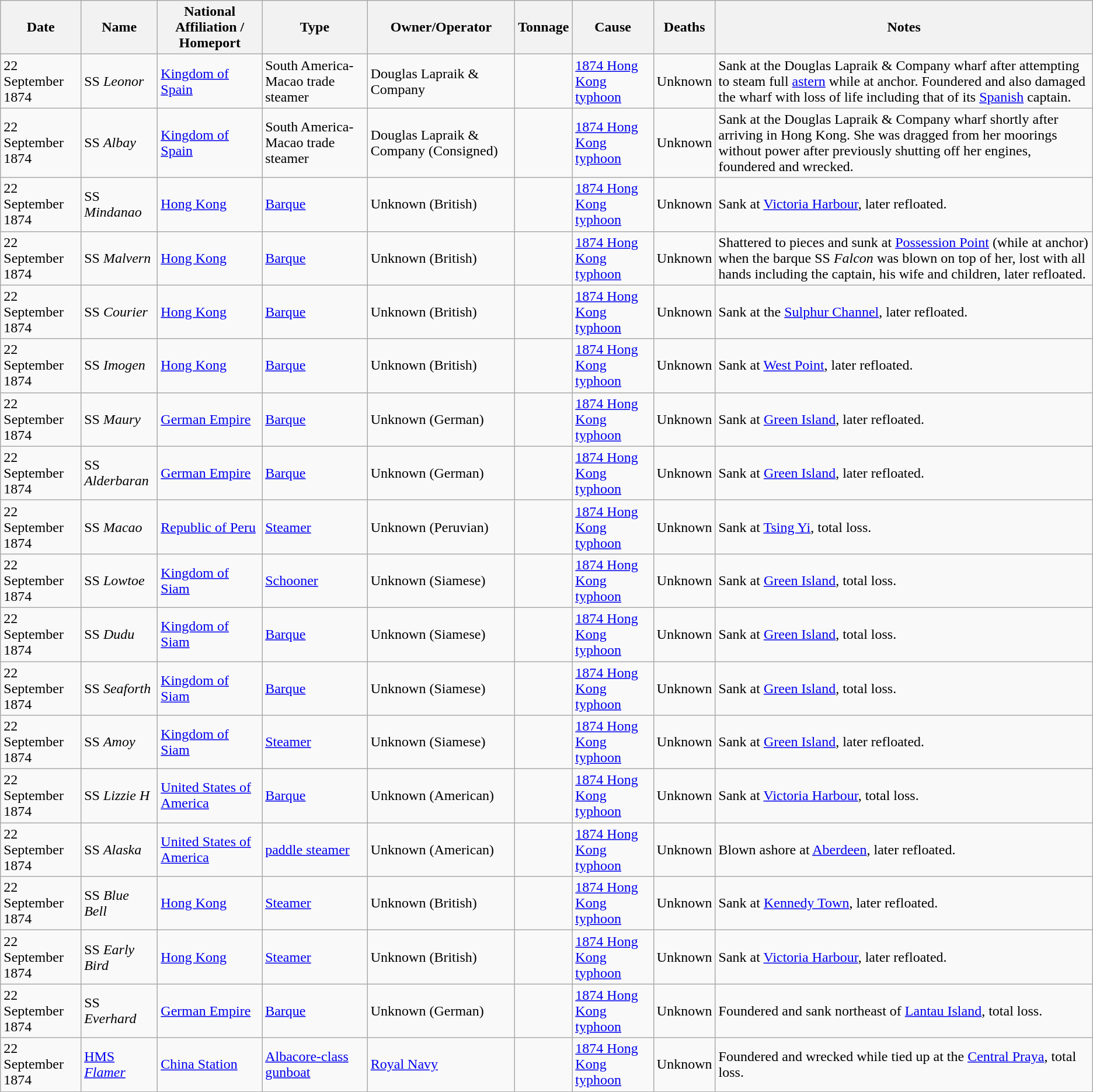<table class="wikitable sortable" align="center">
<tr>
<th data-sort-type=date>Date<br></th>
<th>Name</th>
<th>National Affiliation / Homeport</th>
<th>Type</th>
<th>Owner/Operator</th>
<th data-sort-type="number">Tonnage</th>
<th>Cause</th>
<th data-sort-type="number">Deaths</th>
<th>Notes</th>
</tr>
<tr>
<td>22 September 1874</td>
<td>SS <em>Leonor</em></td>
<td> <a href='#'>Kingdom of Spain</a></td>
<td>South America-Macao trade steamer</td>
<td> Douglas Lapraik & Company</td>
<td></td>
<td><a href='#'>1874 Hong Kong typhoon</a></td>
<td>Unknown</td>
<td>Sank at the Douglas Lapraik & Company wharf after attempting to steam full <a href='#'>astern</a> while at anchor. Foundered and also damaged the wharf with loss of life including that of its <a href='#'>Spanish</a> captain.</td>
</tr>
<tr>
<td>22 September 1874</td>
<td>SS <em>Albay</em></td>
<td> <a href='#'>Kingdom of Spain</a></td>
<td>South America-Macao trade steamer</td>
<td> Douglas Lapraik & Company (Consigned)</td>
<td></td>
<td><a href='#'>1874 Hong Kong typhoon</a></td>
<td>Unknown</td>
<td>Sank at the Douglas Lapraik & Company wharf shortly after arriving in Hong Kong. She was dragged from her moorings without power after previously shutting off her engines, foundered and wrecked.</td>
</tr>
<tr>
<td>22 September 1874</td>
<td>SS <em>Mindanao</em></td>
<td> <a href='#'>Hong Kong</a></td>
<td><a href='#'>Barque</a></td>
<td>Unknown (British)</td>
<td></td>
<td><a href='#'>1874 Hong Kong typhoon</a></td>
<td>Unknown</td>
<td>Sank at <a href='#'>Victoria Harbour</a>, later refloated.</td>
</tr>
<tr>
<td>22 September 1874</td>
<td>SS <em>Malvern</em></td>
<td> <a href='#'>Hong Kong</a></td>
<td><a href='#'>Barque</a></td>
<td>Unknown (British)</td>
<td></td>
<td><a href='#'>1874 Hong Kong typhoon</a></td>
<td>Unknown</td>
<td>Shattered to pieces and sunk at <a href='#'>Possession Point</a> (while at anchor) when the barque SS <em>Falcon</em> was blown on top of her, lost with all hands including the captain, his wife and children, later refloated.</td>
</tr>
<tr>
<td>22 September 1874</td>
<td>SS <em>Courier</em></td>
<td> <a href='#'>Hong Kong</a></td>
<td><a href='#'>Barque</a></td>
<td>Unknown (British)</td>
<td></td>
<td><a href='#'>1874 Hong Kong typhoon</a></td>
<td>Unknown</td>
<td>Sank at the <a href='#'>Sulphur Channel</a>, later refloated.</td>
</tr>
<tr>
<td>22 September 1874</td>
<td>SS <em>Imogen</em></td>
<td> <a href='#'>Hong Kong</a></td>
<td><a href='#'>Barque</a></td>
<td>Unknown (British)</td>
<td></td>
<td><a href='#'>1874 Hong Kong typhoon</a></td>
<td>Unknown</td>
<td>Sank at <a href='#'>West Point</a>, later refloated.</td>
</tr>
<tr>
<td>22 September 1874</td>
<td>SS <em>Maury</em></td>
<td> <a href='#'>German Empire</a></td>
<td><a href='#'>Barque</a></td>
<td>Unknown (German)</td>
<td></td>
<td><a href='#'>1874 Hong Kong typhoon</a></td>
<td>Unknown</td>
<td>Sank at <a href='#'>Green Island</a>, later refloated.</td>
</tr>
<tr>
<td>22 September 1874</td>
<td>SS <em>Alderbaran</em></td>
<td> <a href='#'>German Empire</a></td>
<td><a href='#'>Barque</a></td>
<td>Unknown (German)</td>
<td></td>
<td><a href='#'>1874 Hong Kong typhoon</a></td>
<td>Unknown</td>
<td>Sank at <a href='#'>Green Island</a>, later refloated.</td>
</tr>
<tr>
<td>22 September 1874</td>
<td>SS <em>Macao</em></td>
<td> <a href='#'>Republic of Peru</a></td>
<td><a href='#'>Steamer</a></td>
<td>Unknown (Peruvian)</td>
<td></td>
<td><a href='#'>1874 Hong Kong typhoon</a></td>
<td>Unknown</td>
<td>Sank at <a href='#'>Tsing Yi</a>, total loss.</td>
</tr>
<tr>
<td>22 September 1874</td>
<td>SS <em>Lowtoe</em></td>
<td> <a href='#'>Kingdom of Siam</a></td>
<td><a href='#'>Schooner</a></td>
<td>Unknown (Siamese)</td>
<td></td>
<td><a href='#'>1874 Hong Kong typhoon</a></td>
<td>Unknown</td>
<td>Sank at <a href='#'>Green Island</a>, total loss.</td>
</tr>
<tr>
<td>22 September 1874</td>
<td>SS <em>Dudu</em></td>
<td> <a href='#'>Kingdom of Siam</a></td>
<td><a href='#'>Barque</a></td>
<td>Unknown (Siamese)</td>
<td></td>
<td><a href='#'>1874 Hong Kong typhoon</a></td>
<td>Unknown</td>
<td>Sank at <a href='#'>Green Island</a>, total loss.</td>
</tr>
<tr>
<td>22 September 1874</td>
<td>SS <em>Seaforth</em></td>
<td> <a href='#'>Kingdom of Siam</a></td>
<td><a href='#'>Barque</a></td>
<td>Unknown (Siamese)</td>
<td></td>
<td><a href='#'>1874 Hong Kong typhoon</a></td>
<td>Unknown</td>
<td>Sank at <a href='#'>Green Island</a>, total loss.</td>
</tr>
<tr>
<td>22 September 1874</td>
<td>SS <em>Amoy</em></td>
<td> <a href='#'>Kingdom of Siam</a></td>
<td><a href='#'>Steamer</a></td>
<td>Unknown (Siamese)</td>
<td></td>
<td><a href='#'>1874 Hong Kong typhoon</a></td>
<td>Unknown</td>
<td>Sank at <a href='#'>Green Island</a>, later refloated.</td>
</tr>
<tr>
<td>22 September 1874</td>
<td>SS <em>Lizzie H</em></td>
<td> <a href='#'>United States of America</a></td>
<td><a href='#'>Barque</a></td>
<td>Unknown (American)</td>
<td></td>
<td><a href='#'>1874 Hong Kong typhoon</a></td>
<td>Unknown</td>
<td>Sank at <a href='#'>Victoria Harbour</a>, total loss.</td>
</tr>
<tr>
<td>22 September 1874</td>
<td>SS <em>Alaska</em></td>
<td> <a href='#'>United States of America</a></td>
<td><a href='#'>paddle steamer</a></td>
<td>Unknown (American)</td>
<td></td>
<td><a href='#'>1874 Hong Kong typhoon</a></td>
<td>Unknown</td>
<td>Blown ashore at <a href='#'>Aberdeen</a>, later refloated.</td>
</tr>
<tr>
<td>22 September 1874</td>
<td>SS <em>Blue Bell</em></td>
<td> <a href='#'>Hong Kong</a></td>
<td><a href='#'>Steamer</a></td>
<td>Unknown (British)</td>
<td></td>
<td><a href='#'>1874 Hong Kong typhoon</a></td>
<td>Unknown</td>
<td>Sank at <a href='#'>Kennedy Town</a>, later refloated.</td>
</tr>
<tr>
<td>22 September 1874</td>
<td>SS <em>Early Bird</em></td>
<td> <a href='#'>Hong Kong</a></td>
<td><a href='#'>Steamer</a></td>
<td>Unknown (British)</td>
<td></td>
<td><a href='#'>1874 Hong Kong typhoon</a></td>
<td>Unknown</td>
<td>Sank at <a href='#'>Victoria Harbour</a>, later refloated.</td>
</tr>
<tr>
<td>22 September 1874</td>
<td>SS <em>Everhard</em></td>
<td> <a href='#'>German Empire</a></td>
<td><a href='#'>Barque</a></td>
<td>Unknown (German)</td>
<td></td>
<td><a href='#'>1874 Hong Kong typhoon</a></td>
<td>Unknown</td>
<td>Foundered and sank northeast of <a href='#'>Lantau Island</a>, total loss.</td>
</tr>
<tr>
<td>22 September 1874</td>
<td><a href='#'>HMS <em>Flamer</em></a></td>
<td> <a href='#'>China Station</a></td>
<td><a href='#'>Albacore-class</a> <a href='#'>gunboat</a></td>
<td> <a href='#'>Royal Navy</a></td>
<td></td>
<td><a href='#'>1874 Hong Kong typhoon</a></td>
<td>Unknown</td>
<td>Foundered and wrecked while tied up at the <a href='#'>Central Praya</a>, total loss.</td>
</tr>
</table>
